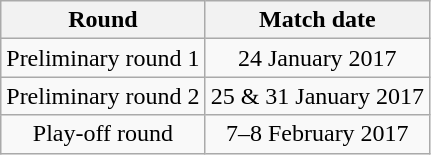<table class="wikitable" style="text-align:center">
<tr>
<th>Round</th>
<th>Match date</th>
</tr>
<tr>
<td>Preliminary round 1</td>
<td>24 January 2017</td>
</tr>
<tr>
<td>Preliminary round 2</td>
<td>25 & 31 January 2017</td>
</tr>
<tr>
<td>Play-off round</td>
<td>7–8 February 2017</td>
</tr>
</table>
